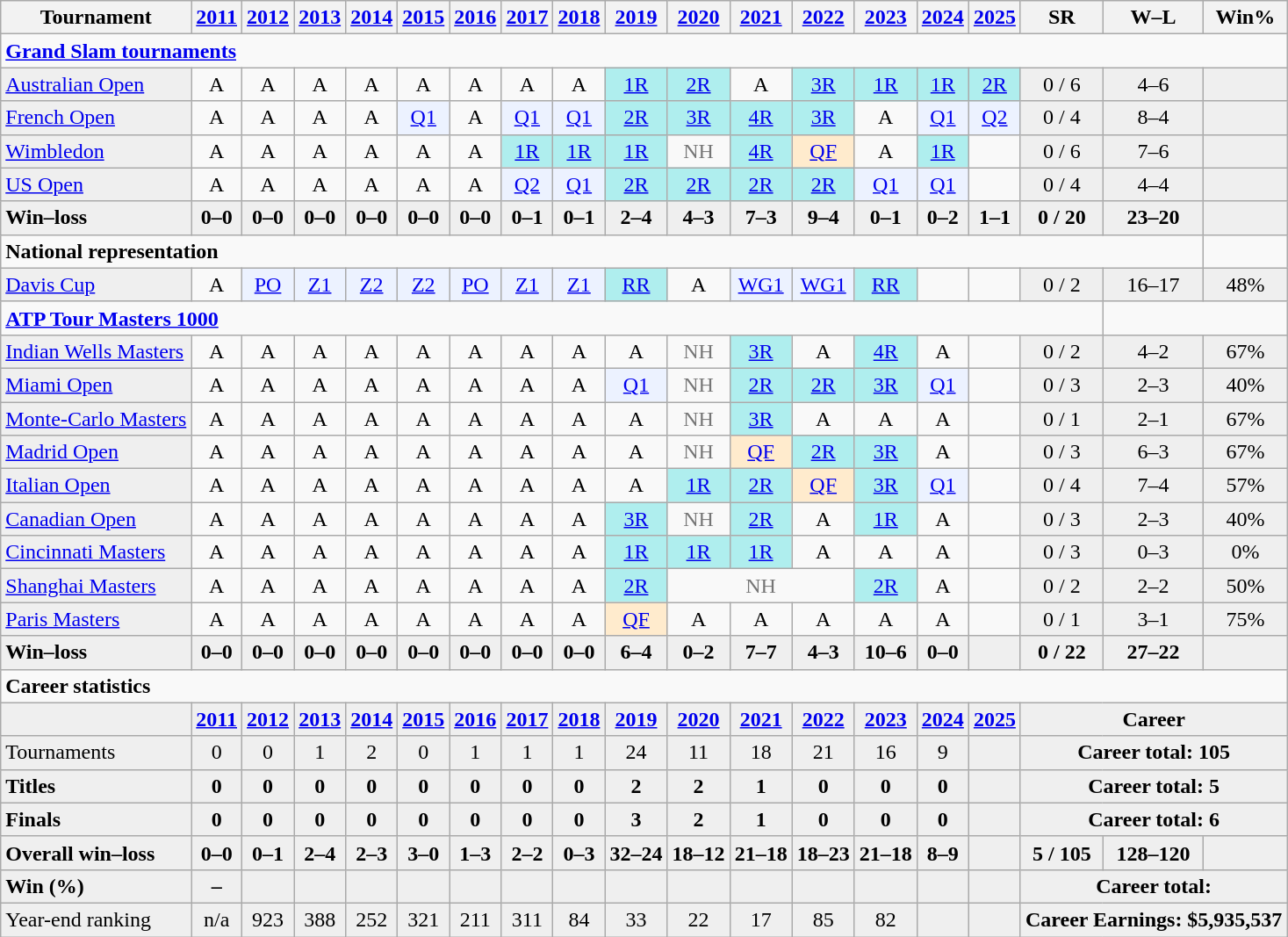<table class=wikitable style=text-align:center>
<tr>
<th>Tournament</th>
<th><a href='#'>2011</a></th>
<th><a href='#'>2012</a></th>
<th><a href='#'>2013</a></th>
<th><a href='#'>2014</a></th>
<th><a href='#'>2015</a></th>
<th><a href='#'>2016</a></th>
<th><a href='#'>2017</a></th>
<th><a href='#'>2018</a></th>
<th><a href='#'>2019</a></th>
<th><a href='#'>2020</a></th>
<th><a href='#'>2021</a></th>
<th><a href='#'>2022</a></th>
<th><a href='#'>2023</a></th>
<th><a href='#'>2024</a></th>
<th><a href='#'>2025</a></th>
<th>SR</th>
<th>W–L</th>
<th>Win%</th>
</tr>
<tr>
<td colspan="19" style="text-align:left"><a href='#'><strong>Grand Slam tournaments</strong></a></td>
</tr>
<tr>
<td bgcolor=efefef align=left><a href='#'>Australian Open</a></td>
<td>A</td>
<td>A</td>
<td>A</td>
<td>A</td>
<td>A</td>
<td>A</td>
<td>A</td>
<td>A</td>
<td style=background:#afeeee><a href='#'>1R</a></td>
<td style=background:#afeeee><a href='#'>2R</a></td>
<td>A</td>
<td style=background:#afeeee><a href='#'>3R</a></td>
<td style=background:#afeeee><a href='#'>1R</a></td>
<td style=background:#afeeee><a href='#'>1R</a></td>
<td style=background:#afeeee><a href='#'>2R</a></td>
<td style=background:#efefef>0 / 6</td>
<td style=background:#efefef>4–6</td>
<td style=background:#efefef></td>
</tr>
<tr>
<td bgcolor=efefef align=left><a href='#'>French Open</a></td>
<td>A</td>
<td>A</td>
<td>A</td>
<td>A</td>
<td style=background:#ecf2ff><a href='#'>Q1</a></td>
<td>A</td>
<td style=background:#ecf2ff><a href='#'>Q1</a></td>
<td style=background:#ecf2ff><a href='#'>Q1</a></td>
<td style=background:#afeeee><a href='#'>2R</a></td>
<td style=background:#afeeee><a href='#'>3R</a></td>
<td style=background:#afeeee><a href='#'>4R</a></td>
<td style=background:#afeeee><a href='#'>3R</a></td>
<td>A</td>
<td style=background:#ecf2ff><a href='#'>Q1</a></td>
<td style=background:#ecf2ff><a href='#'>Q2</a></td>
<td style=background:#efefef>0 / 4</td>
<td style=background:#efefef>8–4</td>
<td style=background:#efefef></td>
</tr>
<tr>
<td bgcolor=efefef align=left><a href='#'>Wimbledon</a></td>
<td>A</td>
<td>A</td>
<td>A</td>
<td>A</td>
<td>A</td>
<td>A</td>
<td style=background:#afeeee><a href='#'>1R</a></td>
<td style=background:#afeeee><a href='#'>1R</a></td>
<td style=background:#afeeee><a href='#'>1R</a></td>
<td style=color:#767676>NH</td>
<td style=background:#afeeee><a href='#'>4R</a></td>
<td style=background:#ffebcd><a href='#'>QF</a></td>
<td>A</td>
<td style=background:#afeeee><a href='#'>1R</a></td>
<td></td>
<td style=background:#efefef>0 / 6</td>
<td style=background:#efefef>7–6</td>
<td style=background:#efefef></td>
</tr>
<tr>
<td bgcolor=efefef align=left><a href='#'>US Open</a></td>
<td>A</td>
<td>A</td>
<td>A</td>
<td>A</td>
<td>A</td>
<td>A</td>
<td style=background:#ecf2ff><a href='#'>Q2</a></td>
<td style=background:#ecf2ff><a href='#'>Q1</a></td>
<td style=background:#afeeee><a href='#'>2R</a></td>
<td style=background:#afeeee><a href='#'>2R</a></td>
<td style=background:#afeeee><a href='#'>2R</a></td>
<td style=background:#afeeee><a href='#'>2R</a></td>
<td style=background:#ecf2ff><a href='#'>Q1</a></td>
<td style=background:#ecf2ff><a href='#'>Q1</a></td>
<td></td>
<td style=background:#efefef>0 / 4</td>
<td style=background:#efefef>4–4</td>
<td style=background:#efefef></td>
</tr>
<tr style=background:#efefef;font-weight:bold>
<td style=text-align:left>Win–loss</td>
<td>0–0</td>
<td>0–0</td>
<td>0–0</td>
<td>0–0</td>
<td>0–0</td>
<td>0–0</td>
<td>0–1</td>
<td>0–1</td>
<td>2–4</td>
<td>4–3</td>
<td>7–3</td>
<td>9–4</td>
<td>0–1</td>
<td>0–2</td>
<td>1–1</td>
<td>0 / 20</td>
<td>23–20</td>
<td></td>
</tr>
<tr>
<td colspan="18" style="text-align:left"><strong>National representation</strong></td>
</tr>
<tr>
<td style=text-align:left;background:#efefef><a href='#'>Davis Cup</a></td>
<td>A</td>
<td style=background:#ecf2ff><a href='#'>PO</a></td>
<td style=background:#ecf2ff><a href='#'>Z1</a></td>
<td style=background:#ecf2ff><a href='#'>Z2</a></td>
<td style=background:#ecf2ff><a href='#'>Z2</a></td>
<td style=background:#ecf2ff><a href='#'>PO</a></td>
<td style=background:#ecf2ff><a href='#'>Z1</a></td>
<td style=background:#ecf2ff><a href='#'>Z1</a></td>
<td style=background:#afeeee><a href='#'>RR</a></td>
<td>A</td>
<td style=background:#ecf2ff><a href='#'>WG1</a></td>
<td style=background:#ecf2ff><a href='#'>WG1</a></td>
<td style=background:#afeeee><a href='#'>RR</a></td>
<td></td>
<td></td>
<td style=background:#efefef>0 / 2</td>
<td style=background:#efefef>16–17</td>
<td style=background:#efefef>48%</td>
</tr>
<tr>
<td colspan="17" style="text-align:left"><strong><a href='#'>ATP Tour Masters 1000</a></strong></td>
</tr>
<tr>
<td align=left bgcolor=efefef><a href='#'>Indian Wells Masters</a></td>
<td>A</td>
<td>A</td>
<td>A</td>
<td>A</td>
<td>A</td>
<td>A</td>
<td>A</td>
<td>A</td>
<td>A</td>
<td style=color:#767676>NH</td>
<td style=background:#afeeee><a href='#'>3R</a></td>
<td>A</td>
<td style=background:#afeeee><a href='#'>4R</a></td>
<td>A</td>
<td></td>
<td style=background:#efefef>0 / 2</td>
<td style=background:#efefef>4–2</td>
<td style=background:#efefef>67%</td>
</tr>
<tr>
<td style=text-align:left;background:#efefef><a href='#'>Miami Open</a></td>
<td>A</td>
<td>A</td>
<td>A</td>
<td>A</td>
<td>A</td>
<td>A</td>
<td>A</td>
<td>A</td>
<td style=background:#ecf2ff><a href='#'>Q1</a></td>
<td style=color:#767676>NH</td>
<td style=background:#afeeee><a href='#'>2R</a></td>
<td style=background:#afeeee><a href='#'>2R</a></td>
<td style=background:#afeeee><a href='#'>3R</a></td>
<td style=background:#ecf2ff><a href='#'>Q1</a></td>
<td></td>
<td style=background:#efefef>0 / 3</td>
<td style=background:#efefef>2–3</td>
<td style=background:#efefef>40%</td>
</tr>
<tr>
<td align=left bgcolor=efefef><a href='#'>Monte-Carlo Masters</a></td>
<td>A</td>
<td>A</td>
<td>A</td>
<td>A</td>
<td>A</td>
<td>A</td>
<td>A</td>
<td>A</td>
<td>A</td>
<td style=color:#767676>NH</td>
<td style=background:#afeeee><a href='#'>3R</a></td>
<td>A</td>
<td>A</td>
<td>A</td>
<td></td>
<td style=background:#efefef>0 / 1</td>
<td style=background:#efefef>2–1</td>
<td style=background:#efefef>67%</td>
</tr>
<tr>
<td align=left bgcolor=efefef><a href='#'>Madrid Open</a></td>
<td>A</td>
<td>A</td>
<td>A</td>
<td>A</td>
<td>A</td>
<td>A</td>
<td>A</td>
<td>A</td>
<td>A</td>
<td style=color:#767676>NH</td>
<td style=background:#ffebcd><a href='#'>QF</a></td>
<td style=background:#afeeee><a href='#'>2R</a></td>
<td style=background:#afeeee><a href='#'>3R</a></td>
<td>A</td>
<td></td>
<td style=background:#efefef>0 / 3</td>
<td style=background:#efefef>6–3</td>
<td style=background:#efefef>67%</td>
</tr>
<tr>
<td align=left bgcolor=efefef><a href='#'>Italian Open</a></td>
<td>A</td>
<td>A</td>
<td>A</td>
<td>A</td>
<td>A</td>
<td>A</td>
<td>A</td>
<td>A</td>
<td>A</td>
<td style=background:#afeeee><a href='#'>1R</a></td>
<td style=background:#afeeee><a href='#'>2R</a></td>
<td style=background:#ffebcd><a href='#'>QF</a></td>
<td style=background:#afeeee><a href='#'>3R</a></td>
<td style=background:#ecf2ff><a href='#'>Q1</a></td>
<td></td>
<td style=background:#efefef>0 / 4</td>
<td style=background:#efefef>7–4</td>
<td style=background:#efefef>57%</td>
</tr>
<tr>
<td align=left bgcolor=efefef><a href='#'>Canadian Open</a></td>
<td>A</td>
<td>A</td>
<td>A</td>
<td>A</td>
<td>A</td>
<td>A</td>
<td>A</td>
<td>A</td>
<td style=background:#afeeee><a href='#'>3R</a></td>
<td style=color:#767676>NH</td>
<td style=background:#afeeee><a href='#'>2R</a></td>
<td>A</td>
<td style=background:#afeeee><a href='#'>1R</a></td>
<td>A</td>
<td></td>
<td style=background:#efefef>0 / 3</td>
<td style=background:#efefef>2–3</td>
<td style=background:#efefef>40%</td>
</tr>
<tr>
<td align=left bgcolor=efefef><a href='#'>Cincinnati Masters</a></td>
<td>A</td>
<td>A</td>
<td>A</td>
<td>A</td>
<td>A</td>
<td>A</td>
<td>A</td>
<td>A</td>
<td style=background:#afeeee><a href='#'>1R</a></td>
<td style=background:#afeeee><a href='#'>1R</a></td>
<td style=background:#afeeee><a href='#'>1R</a></td>
<td>A</td>
<td>A</td>
<td>A</td>
<td></td>
<td style=background:#efefef>0 / 3</td>
<td style=background:#efefef>0–3</td>
<td style=background:#efefef>0%</td>
</tr>
<tr>
<td align=left bgcolor=efefef><a href='#'>Shanghai Masters</a></td>
<td>A</td>
<td>A</td>
<td>A</td>
<td>A</td>
<td>A</td>
<td>A</td>
<td>A</td>
<td>A</td>
<td style=background:#afeeee><a href='#'>2R</a></td>
<td colspan=3 style=color:#767676>NH</td>
<td style=background:#afeeee><a href='#'>2R</a></td>
<td>A</td>
<td></td>
<td style=background:#efefef>0 / 2</td>
<td style=background:#efefef>2–2</td>
<td style=background:#efefef>50%</td>
</tr>
<tr>
<td align=left bgcolor=efefef><a href='#'>Paris Masters</a></td>
<td>A</td>
<td>A</td>
<td>A</td>
<td>A</td>
<td>A</td>
<td>A</td>
<td>A</td>
<td>A</td>
<td style=background:#ffebcd><a href='#'>QF</a></td>
<td>A</td>
<td>A</td>
<td>A</td>
<td>A</td>
<td>A</td>
<td></td>
<td style=background:#efefef>0 / 1</td>
<td style=background:#efefef>3–1</td>
<td style=background:#efefef>75%</td>
</tr>
<tr style=font-weight:bold;background:#efefef>
<td style=text-align:left>Win–loss</td>
<td>0–0</td>
<td>0–0</td>
<td>0–0</td>
<td>0–0</td>
<td>0–0</td>
<td>0–0</td>
<td>0–0</td>
<td>0–0</td>
<td>6–4</td>
<td>0–2</td>
<td>7–7</td>
<td>4–3</td>
<td>10–6</td>
<td>0–0</td>
<td></td>
<td>0 / 22</td>
<td>27–22</td>
<td></td>
</tr>
<tr>
<td colspan="19" style="text-align:left"><strong>Career statistics</strong></td>
</tr>
<tr style=font-weight:bold;background:#efefef>
<td></td>
<td><a href='#'>2011</a></td>
<td><a href='#'>2012</a></td>
<td><a href='#'>2013</a></td>
<td><a href='#'>2014</a></td>
<td><a href='#'>2015</a></td>
<td><a href='#'>2016</a></td>
<td><a href='#'>2017</a></td>
<td><a href='#'>2018</a></td>
<td><a href='#'>2019</a></td>
<td><a href='#'>2020</a></td>
<td><a href='#'>2021</a></td>
<td><a href='#'>2022</a></td>
<td><a href='#'>2023</a></td>
<td><a href='#'>2024</a></td>
<td><a href='#'>2025</a></td>
<td colspan=3>Career</td>
</tr>
<tr style=background:#efefef>
<td align=left>Tournaments</td>
<td>0</td>
<td>0</td>
<td>1</td>
<td>2</td>
<td>0</td>
<td>1</td>
<td>1</td>
<td>1</td>
<td>24</td>
<td>11</td>
<td>18</td>
<td>21</td>
<td>16</td>
<td>9</td>
<td></td>
<td colspan=3><strong>Career total: 105</strong></td>
</tr>
<tr style=font-weight:bold;background:#efefef>
<td style=text-align:left>Titles</td>
<td>0</td>
<td>0</td>
<td>0</td>
<td>0</td>
<td>0</td>
<td>0</td>
<td>0</td>
<td>0</td>
<td>2</td>
<td>2</td>
<td>1</td>
<td>0</td>
<td>0</td>
<td>0</td>
<td></td>
<td colspan=3><strong>Career total:</strong> 5</td>
</tr>
<tr style=font-weight:bold;background:#efefef>
<td style=text-align:left>Finals</td>
<td>0</td>
<td>0</td>
<td>0</td>
<td>0</td>
<td>0</td>
<td>0</td>
<td>0</td>
<td>0</td>
<td>3</td>
<td>2</td>
<td>1</td>
<td>0</td>
<td>0</td>
<td>0</td>
<td></td>
<td colspan=3><strong>Career total:</strong> 6</td>
</tr>
<tr style=font-weight:bold;background:#efefef>
<td style=text-align:left>Overall win–loss</td>
<td>0–0</td>
<td>0–1</td>
<td>2–4</td>
<td>2–3</td>
<td>3–0</td>
<td>1–3</td>
<td>2–2</td>
<td>0–3</td>
<td>32–24</td>
<td>18–12</td>
<td>21–18</td>
<td>18–23</td>
<td>21–18</td>
<td>8–9</td>
<td></td>
<td>5 / 105</td>
<td>128–120</td>
<td></td>
</tr>
<tr style=background:#efefef;font-weight:bold>
<td style=text-align:left>Win (%)</td>
<td>–</td>
<td></td>
<td></td>
<td></td>
<td></td>
<td></td>
<td></td>
<td></td>
<td></td>
<td></td>
<td></td>
<td></td>
<td></td>
<td></td>
<td></td>
<td colspan="3">Career total: </td>
</tr>
<tr style=background:#efefef>
<td align=left>Year-end ranking</td>
<td>n/a</td>
<td>923</td>
<td>388</td>
<td>252</td>
<td>321</td>
<td>211</td>
<td>311</td>
<td>84</td>
<td>33</td>
<td>22</td>
<td>17</td>
<td>85</td>
<td>82</td>
<td></td>
<td></td>
<td colspan=3><strong>Career Earnings: $5,935,537</strong></td>
</tr>
</table>
